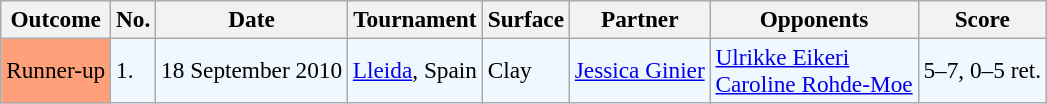<table class="sortable wikitable" style="font-size:97%;">
<tr>
<th>Outcome</th>
<th>No.</th>
<th>Date</th>
<th>Tournament</th>
<th>Surface</th>
<th>Partner</th>
<th>Opponents</th>
<th class="unsortable">Score</th>
</tr>
<tr style="background:#f0f8ff;">
<td style="background:#ffa07a;">Runner-up</td>
<td>1.</td>
<td>18 September 2010</td>
<td><a href='#'>Lleida</a>, Spain</td>
<td>Clay</td>
<td> <a href='#'>Jessica Ginier</a></td>
<td> <a href='#'>Ulrikke Eikeri</a> <br>  <a href='#'>Caroline Rohde-Moe</a></td>
<td>5–7, 0–5 ret.</td>
</tr>
</table>
